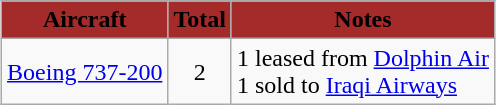<table class="wikitable" border="1" style="margin:1em auto;">
<tr>
<th style="background-color:brown;"><span>Aircraft</span></th>
<th style="background-color:brown;"><span>Total</span></th>
<th style="background-color:brown;"><span>Notes</span></th>
</tr>
<tr>
<td><a href='#'>Boeing 737-200</a></td>
<td align="center">2</td>
<td>1 leased from <a href='#'>Dolphin Air</a><br>1 sold to <a href='#'>Iraqi Airways</a></td>
</tr>
</table>
